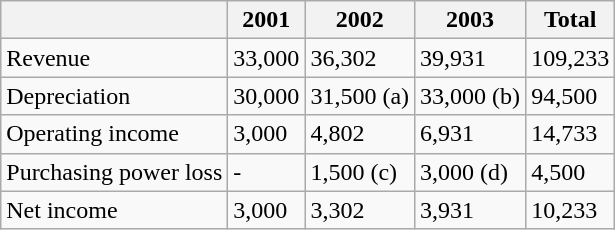<table class="wikitable">
<tr>
<th></th>
<th>2001</th>
<th>2002</th>
<th>2003</th>
<th>Total</th>
</tr>
<tr>
<td>Revenue</td>
<td>33,000</td>
<td>36,302</td>
<td>39,931</td>
<td>109,233</td>
</tr>
<tr>
<td>Depreciation</td>
<td>30,000</td>
<td>31,500 (a)</td>
<td>33,000 (b)</td>
<td>94,500</td>
</tr>
<tr>
<td>Operating income</td>
<td>3,000</td>
<td>4,802</td>
<td>6,931</td>
<td>14,733</td>
</tr>
<tr>
<td>Purchasing power loss</td>
<td>-</td>
<td>1,500 (c)</td>
<td>3,000 (d)</td>
<td>4,500</td>
</tr>
<tr>
<td>Net income</td>
<td>3,000</td>
<td>3,302</td>
<td>3,931</td>
<td>10,233</td>
</tr>
</table>
